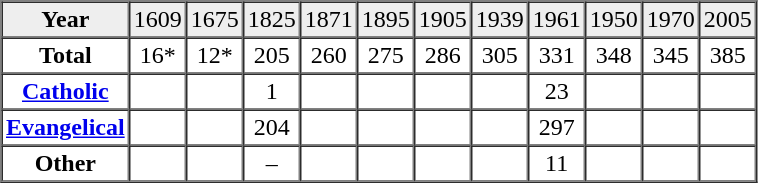<table border="1" cellpadding="2" cellspacing="0" width="500">
<tr bgcolor="#eeeeee" align="center">
<td><strong>Year</strong></td>
<td>1609</td>
<td>1675</td>
<td>1825</td>
<td>1871</td>
<td>1895</td>
<td>1905</td>
<td>1939</td>
<td>1961</td>
<td>1950</td>
<td>1970</td>
<td>2005</td>
</tr>
<tr align="center">
<td><strong>Total</strong></td>
<td>16*</td>
<td>12*</td>
<td>205</td>
<td>260</td>
<td>275</td>
<td>286</td>
<td>305</td>
<td>331</td>
<td>348</td>
<td>345</td>
<td>385</td>
</tr>
<tr align="center">
<td><strong><a href='#'>Catholic</a></strong></td>
<td> </td>
<td> </td>
<td>1</td>
<td> </td>
<td> </td>
<td> </td>
<td> </td>
<td>23</td>
<td> </td>
<td> </td>
<td> </td>
</tr>
<tr align="center">
<td><strong><a href='#'>Evangelical</a></strong></td>
<td> </td>
<td> </td>
<td>204</td>
<td> </td>
<td> </td>
<td> </td>
<td> </td>
<td>297</td>
<td> </td>
<td> </td>
<td> </td>
</tr>
<tr align="center">
<td><strong>Other</strong></td>
<td> </td>
<td> </td>
<td>–</td>
<td> </td>
<td> </td>
<td> </td>
<td> </td>
<td>11</td>
<td> </td>
<td> </td>
<td> </td>
</tr>
</table>
